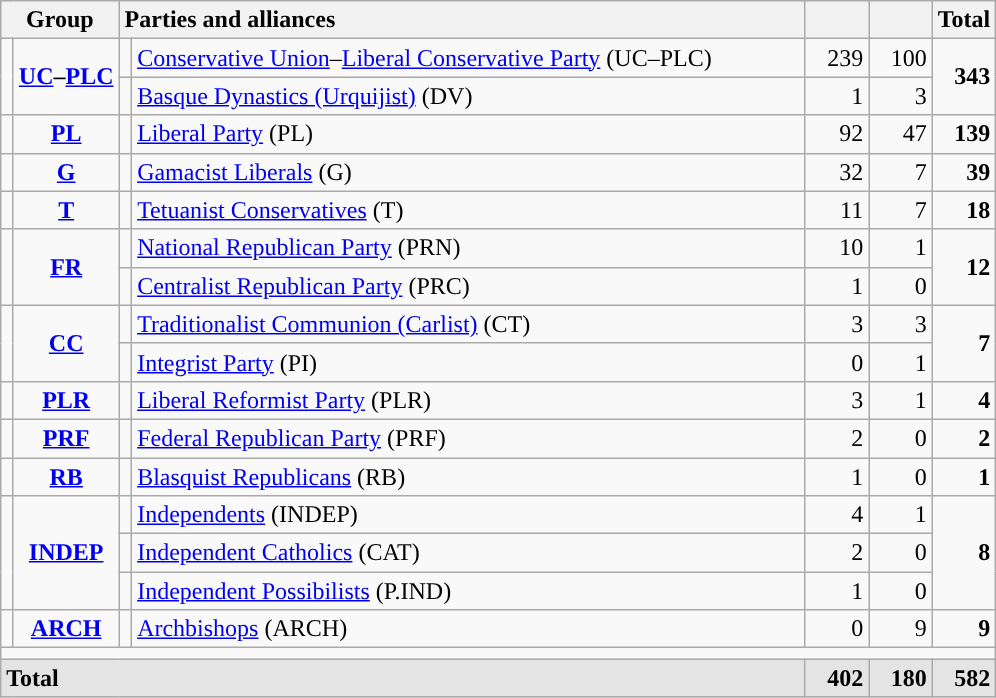<table class="wikitable" style="text-align:right;">
<tr>
<th colspan="2" width="65">Group</th>
<th style="text-align:left;" colspan="2" width="450">Parties and alliances</th>
<th width="35"></th>
<th width="35"></th>
<th width="35">Total</th>
</tr>
<tr>
<td rowspan="2" width="1"></td>
<td rowspan="2" align="center"><strong><a href='#'>UC</a>–<a href='#'>PLC</a></strong></td>
<td width="1" style="color:inherit;background:"></td>
<td align="left"><a href='#'>Conservative Union</a>–<a href='#'>Liberal Conservative Party</a> (UC–PLC)</td>
<td>239</td>
<td>100</td>
<td rowspan="2"><strong>343</strong></td>
</tr>
<tr>
<td style="color:inherit;background:"></td>
<td align="left"><a href='#'>Basque Dynastics (Urquijist)</a> (DV)</td>
<td>1</td>
<td>3</td>
</tr>
<tr>
<td style="color:inherit;background:"></td>
<td align="center"><strong><a href='#'>PL</a></strong></td>
<td style="color:inherit;background:"></td>
<td align="left"><a href='#'>Liberal Party</a> (PL)</td>
<td>92</td>
<td>47</td>
<td><strong>139</strong></td>
</tr>
<tr>
<td style="color:inherit;background:"></td>
<td align="center"><strong><a href='#'>G</a></strong></td>
<td style="color:inherit;background:"></td>
<td align="left"><a href='#'>Gamacist Liberals</a> (G)</td>
<td>32</td>
<td>7</td>
<td><strong>39</strong></td>
</tr>
<tr>
<td style="color:inherit;background:"></td>
<td align="center"><strong><a href='#'>T</a></strong></td>
<td style="color:inherit;background:"></td>
<td align="left"><a href='#'>Tetuanist Conservatives</a> (T)</td>
<td>11</td>
<td>7</td>
<td><strong>18</strong></td>
</tr>
<tr>
<td rowspan="2" style="color:inherit;background:"></td>
<td rowspan="2" align="center"><strong><a href='#'>FR</a></strong></td>
<td style="color:inherit;background:"></td>
<td align="left"><a href='#'>National Republican Party</a> (PRN)</td>
<td>10</td>
<td>1</td>
<td rowspan="2"><strong>12</strong></td>
</tr>
<tr>
<td style="color:inherit;background:"></td>
<td align="left"><a href='#'>Centralist Republican Party</a> (PRC)</td>
<td>1</td>
<td>0</td>
</tr>
<tr>
<td rowspan="2" style="color:inherit;background:"></td>
<td rowspan="2" align="center"><strong><a href='#'>CC</a></strong></td>
<td style="color:inherit;background:"></td>
<td align="left"><a href='#'>Traditionalist Communion (Carlist)</a> (CT)</td>
<td>3</td>
<td>3</td>
<td rowspan="2"><strong>7</strong></td>
</tr>
<tr>
<td style="color:inherit;background:"></td>
<td align="left"><a href='#'>Integrist Party</a> (PI)</td>
<td>0</td>
<td>1</td>
</tr>
<tr>
<td style="color:inherit;background:"></td>
<td align="center"><strong><a href='#'>PLR</a></strong></td>
<td style="color:inherit;background:"></td>
<td align="left"><a href='#'>Liberal Reformist Party</a> (PLR)</td>
<td>3</td>
<td>1</td>
<td><strong>4</strong></td>
</tr>
<tr>
<td style="color:inherit;background:"></td>
<td align="center"><strong><a href='#'>PRF</a></strong></td>
<td style="color:inherit;background:"></td>
<td align="left"><a href='#'>Federal Republican Party</a> (PRF)</td>
<td>2</td>
<td>0</td>
<td><strong>2</strong></td>
</tr>
<tr>
<td style="color:inherit;background:"></td>
<td align="center"><strong><a href='#'>RB</a></strong></td>
<td style="color:inherit;background:"></td>
<td align="left"><a href='#'>Blasquist Republicans</a> (RB)</td>
<td>1</td>
<td>0</td>
<td><strong>1</strong></td>
</tr>
<tr>
<td rowspan="3" style="color:inherit;background:"></td>
<td rowspan="3" align="center"><strong><a href='#'>INDEP</a></strong></td>
<td style="color:inherit;background:"></td>
<td align="left"><a href='#'>Independents</a> (INDEP)</td>
<td>4</td>
<td>1</td>
<td rowspan="3"><strong>8</strong></td>
</tr>
<tr>
<td style="color:inherit;background:"></td>
<td align="left"><a href='#'>Independent Catholics</a> (CAT)</td>
<td>2</td>
<td>0</td>
</tr>
<tr>
<td style="color:inherit;background:"></td>
<td align="left"><a href='#'>Independent Possibilists</a> (P.IND)</td>
<td>1</td>
<td>0</td>
</tr>
<tr>
<td style="color:inherit;background:"></td>
<td align="center"><strong><a href='#'>ARCH</a></strong></td>
<td style="color:inherit;background:"></td>
<td align="left"><a href='#'>Archbishops</a> (ARCH)</td>
<td>0</td>
<td>9</td>
<td><strong>9</strong></td>
</tr>
<tr>
<td colspan="7"></td>
</tr>
<tr style="background:#E4E4E4; font-weight:bold;">
<td align="left" colspan="4">Total</td>
<td>402</td>
<td>180</td>
<td>582</td>
</tr>
</table>
